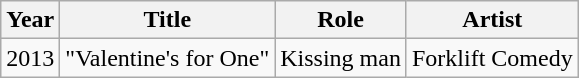<table class="wikitable">
<tr>
<th>Year</th>
<th>Title</th>
<th>Role</th>
<th>Artist</th>
</tr>
<tr>
<td>2013</td>
<td>"Valentine's for One"</td>
<td>Kissing man</td>
<td>Forklift Comedy</td>
</tr>
</table>
